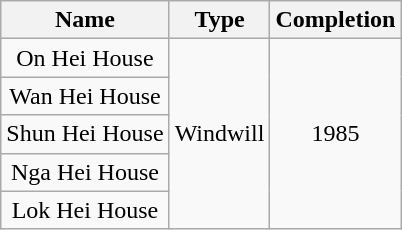<table class="wikitable" style="text-align: center">
<tr>
<th>Name</th>
<th>Type</th>
<th>Completion</th>
</tr>
<tr>
<td>On Hei House</td>
<td rowspan="5">Windwill</td>
<td rowspan="5">1985</td>
</tr>
<tr>
<td>Wan Hei House</td>
</tr>
<tr>
<td>Shun Hei House</td>
</tr>
<tr>
<td>Nga Hei House</td>
</tr>
<tr>
<td>Lok Hei House</td>
</tr>
</table>
